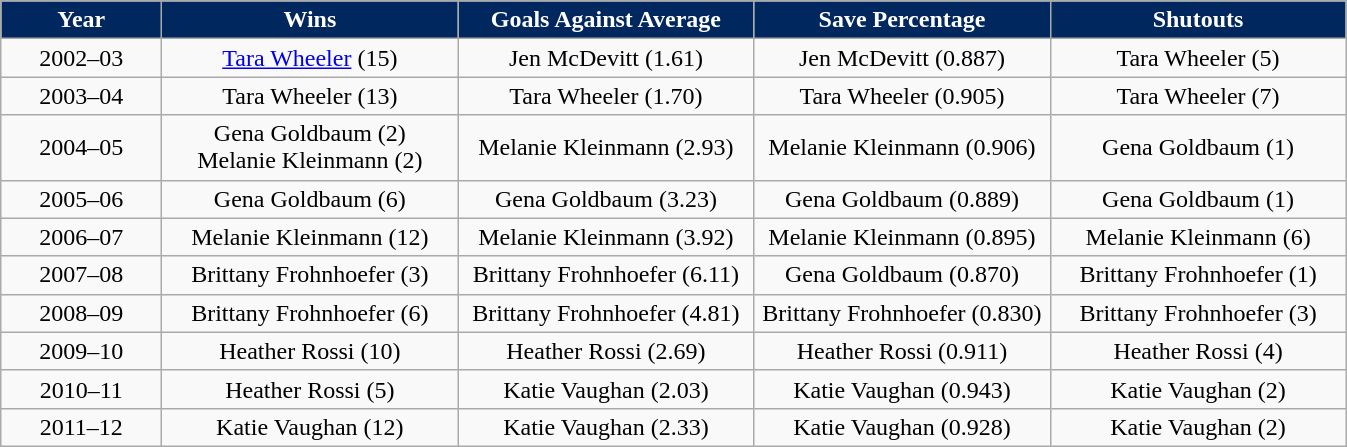<table class="wikitable">
<tr align="center"  style=" background:#00285e; color:#ffffff;">
<td ! scope="col" width="100px"><strong>Year</strong></td>
<td ! scope="col" width="190px"><strong>Wins</strong></td>
<td ! scope="col" width="190px"><strong>Goals Against Average</strong></td>
<td ! scope="col" width="190px"><strong>Save Percentage</strong></td>
<td ! scope="col" width="190px"><strong>Shutouts</strong></td>
</tr>
<tr align="center" bgcolor="">
<td>2002–03</td>
<td><a href='#'>Tara Wheeler</a> (15)</td>
<td>Jen McDevitt (1.61)</td>
<td>Jen McDevitt (0.887)</td>
<td>Tara Wheeler (5)</td>
</tr>
<tr align="center" bgcolor="">
<td>2003–04</td>
<td>Tara Wheeler (13)</td>
<td>Tara Wheeler (1.70)</td>
<td>Tara Wheeler (0.905)</td>
<td>Tara Wheeler (7)</td>
</tr>
<tr align="center" bgcolor="">
<td>2004–05</td>
<td>Gena Goldbaum (2)<br>Melanie Kleinmann (2)</td>
<td>Melanie Kleinmann (2.93)</td>
<td>Melanie Kleinmann (0.906)</td>
<td>Gena Goldbaum (1)</td>
</tr>
<tr align="center" bgcolor="">
<td>2005–06</td>
<td>Gena Goldbaum (6)</td>
<td>Gena Goldbaum (3.23)</td>
<td>Gena Goldbaum (0.889)</td>
<td>Gena Goldbaum (1)</td>
</tr>
<tr align="center" bgcolor="">
<td>2006–07</td>
<td>Melanie Kleinmann (12)</td>
<td>Melanie Kleinmann (3.92)</td>
<td>Melanie Kleinmann (0.895)</td>
<td>Melanie Kleinmann (6)</td>
</tr>
<tr align="center" bgcolor="">
<td>2007–08</td>
<td>Brittany Frohnhoefer (3)</td>
<td>Brittany Frohnhoefer (6.11)</td>
<td>Gena Goldbaum (0.870)</td>
<td>Brittany Frohnhoefer (1)</td>
</tr>
<tr align="center" bgcolor="">
<td>2008–09</td>
<td>Brittany Frohnhoefer (6)</td>
<td>Brittany Frohnhoefer (4.81)</td>
<td>Brittany Frohnhoefer (0.830)</td>
<td>Brittany Frohnhoefer (3)</td>
</tr>
<tr align="center" bgcolor="">
<td>2009–10</td>
<td>Heather Rossi (10)</td>
<td>Heather Rossi (2.69)</td>
<td>Heather Rossi (0.911)</td>
<td>Heather Rossi (4)</td>
</tr>
<tr align="center" bgcolor="">
<td>2010–11</td>
<td>Heather Rossi (5)</td>
<td>Katie Vaughan (2.03)</td>
<td>Katie Vaughan (0.943)</td>
<td>Katie Vaughan (2)</td>
</tr>
<tr align="center" bgcolor="">
<td>2011–12</td>
<td>Katie Vaughan (12)</td>
<td>Katie Vaughan (2.33)</td>
<td>Katie Vaughan (0.928)</td>
<td>Katie Vaughan (2)</td>
</tr>
</table>
